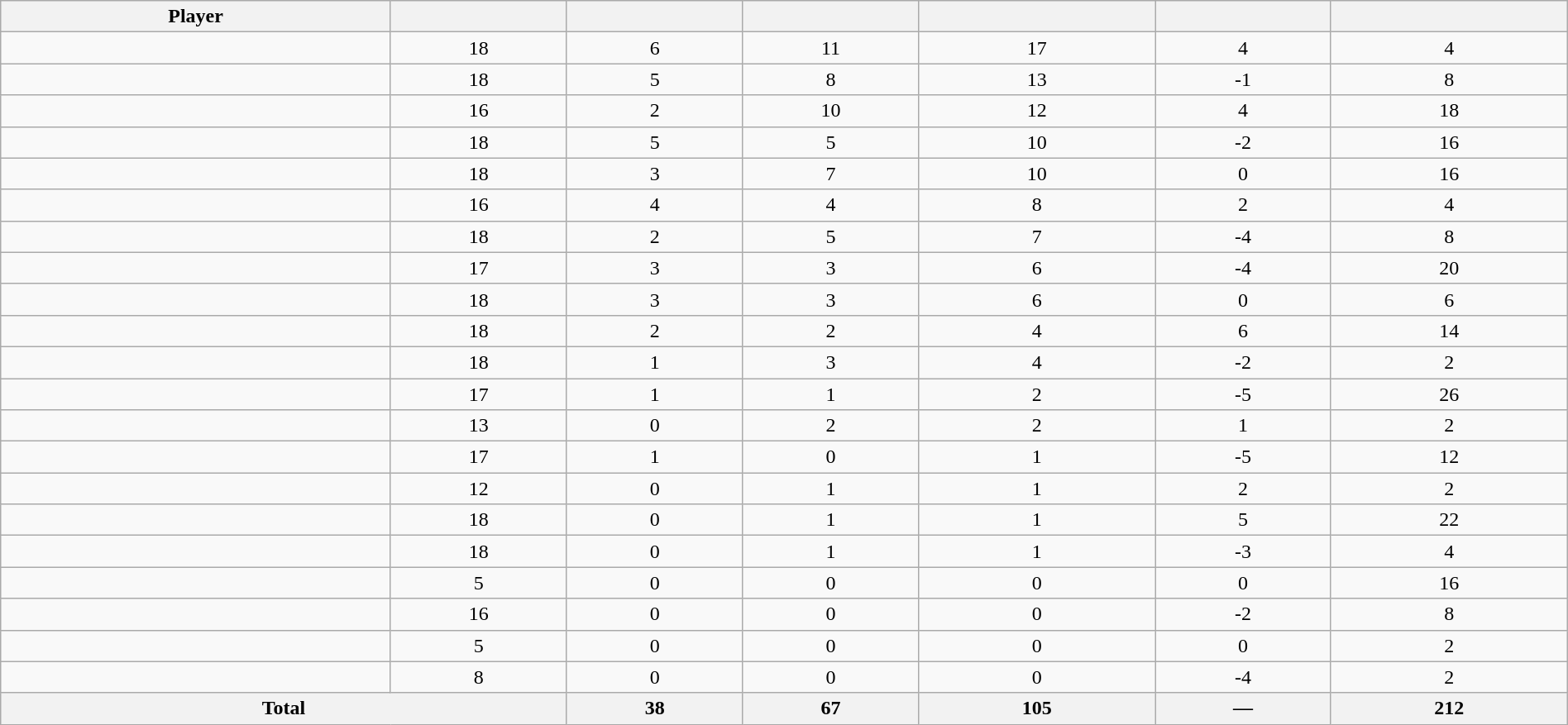<table class="wikitable sortable" style="width:100%; text-align:center;">
<tr>
<th>Player</th>
<th></th>
<th></th>
<th></th>
<th></th>
<th data-sort-type="number"></th>
<th></th>
</tr>
<tr>
<td></td>
<td>18</td>
<td>6</td>
<td>11</td>
<td>17</td>
<td>4</td>
<td>4</td>
</tr>
<tr>
<td></td>
<td>18</td>
<td>5</td>
<td>8</td>
<td>13</td>
<td>-1</td>
<td>8</td>
</tr>
<tr>
<td></td>
<td>16</td>
<td>2</td>
<td>10</td>
<td>12</td>
<td>4</td>
<td>18</td>
</tr>
<tr>
<td></td>
<td>18</td>
<td>5</td>
<td>5</td>
<td>10</td>
<td>-2</td>
<td>16</td>
</tr>
<tr>
<td></td>
<td>18</td>
<td>3</td>
<td>7</td>
<td>10</td>
<td>0</td>
<td>16</td>
</tr>
<tr>
<td></td>
<td>16</td>
<td>4</td>
<td>4</td>
<td>8</td>
<td>2</td>
<td>4</td>
</tr>
<tr>
<td></td>
<td>18</td>
<td>2</td>
<td>5</td>
<td>7</td>
<td>-4</td>
<td>8</td>
</tr>
<tr>
<td></td>
<td>17</td>
<td>3</td>
<td>3</td>
<td>6</td>
<td>-4</td>
<td>20</td>
</tr>
<tr>
<td></td>
<td>18</td>
<td>3</td>
<td>3</td>
<td>6</td>
<td>0</td>
<td>6</td>
</tr>
<tr>
<td></td>
<td>18</td>
<td>2</td>
<td>2</td>
<td>4</td>
<td>6</td>
<td>14</td>
</tr>
<tr>
<td></td>
<td>18</td>
<td>1</td>
<td>3</td>
<td>4</td>
<td>-2</td>
<td>2</td>
</tr>
<tr>
<td></td>
<td>17</td>
<td>1</td>
<td>1</td>
<td>2</td>
<td>-5</td>
<td>26</td>
</tr>
<tr>
<td></td>
<td>13</td>
<td>0</td>
<td>2</td>
<td>2</td>
<td>1</td>
<td>2</td>
</tr>
<tr>
<td></td>
<td>17</td>
<td>1</td>
<td>0</td>
<td>1</td>
<td>-5</td>
<td>12</td>
</tr>
<tr>
<td></td>
<td>12</td>
<td>0</td>
<td>1</td>
<td>1</td>
<td>2</td>
<td>2</td>
</tr>
<tr>
<td></td>
<td>18</td>
<td>0</td>
<td>1</td>
<td>1</td>
<td>5</td>
<td>22</td>
</tr>
<tr>
<td></td>
<td>18</td>
<td>0</td>
<td>1</td>
<td>1</td>
<td>-3</td>
<td>4</td>
</tr>
<tr>
<td></td>
<td>5</td>
<td>0</td>
<td>0</td>
<td>0</td>
<td>0</td>
<td>16</td>
</tr>
<tr>
<td></td>
<td>16</td>
<td>0</td>
<td>0</td>
<td>0</td>
<td>-2</td>
<td>8</td>
</tr>
<tr>
<td></td>
<td>5</td>
<td>0</td>
<td>0</td>
<td>0</td>
<td>0</td>
<td>2</td>
</tr>
<tr>
<td></td>
<td>8</td>
<td>0</td>
<td>0</td>
<td>0</td>
<td>-4</td>
<td>2</td>
</tr>
<tr class="sortbottom">
<th colspan=2>Total</th>
<th>38</th>
<th>67</th>
<th>105</th>
<th>—</th>
<th>212</th>
</tr>
</table>
